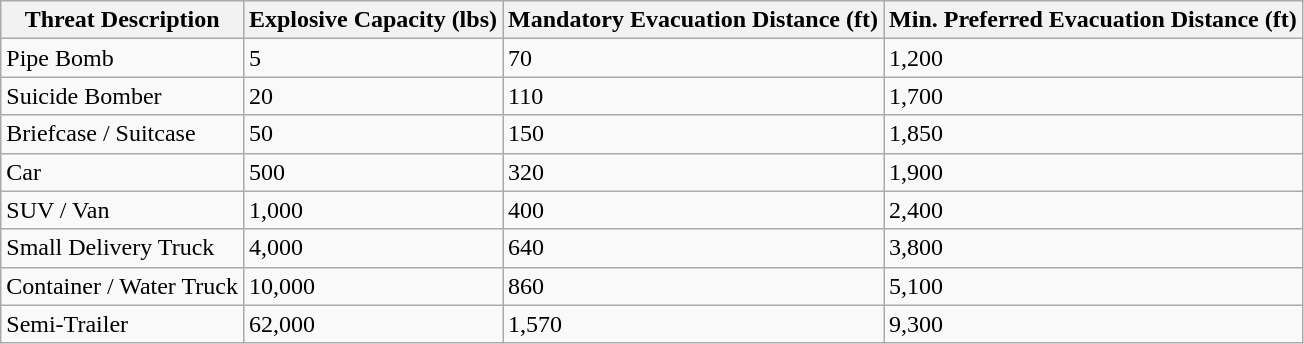<table class="wikitable">
<tr>
<th>Threat Description</th>
<th>Explosive Capacity (lbs)</th>
<th>Mandatory Evacuation Distance (ft)</th>
<th>Min. Preferred Evacuation Distance (ft)</th>
</tr>
<tr>
<td>Pipe Bomb</td>
<td>5</td>
<td>70</td>
<td>1,200</td>
</tr>
<tr>
<td>Suicide Bomber</td>
<td>20</td>
<td>110</td>
<td>1,700</td>
</tr>
<tr>
<td>Briefcase / Suitcase</td>
<td>50</td>
<td>150</td>
<td>1,850</td>
</tr>
<tr>
<td>Car</td>
<td>500</td>
<td>320</td>
<td>1,900</td>
</tr>
<tr>
<td>SUV / Van</td>
<td>1,000</td>
<td>400</td>
<td>2,400</td>
</tr>
<tr>
<td>Small Delivery Truck</td>
<td>4,000</td>
<td>640</td>
<td>3,800</td>
</tr>
<tr>
<td>Container / Water Truck</td>
<td>10,000</td>
<td>860</td>
<td>5,100</td>
</tr>
<tr>
<td>Semi-Trailer</td>
<td>62,000</td>
<td>1,570</td>
<td>9,300</td>
</tr>
</table>
